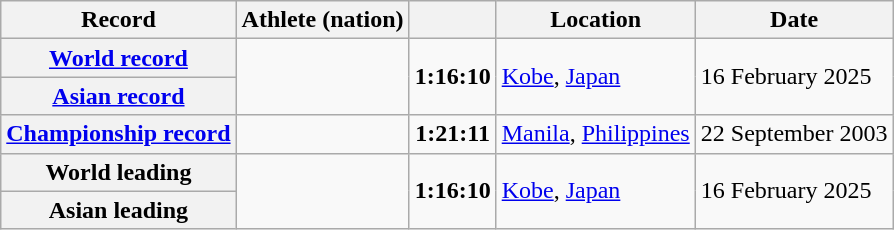<table class="wikitable">
<tr>
<th scope="col">Record</th>
<th scope="col">Athlete (nation)</th>
<th scope="col"></th>
<th scope="col">Location</th>
<th scope="col">Date</th>
</tr>
<tr>
<th scope="row"><a href='#'>World record</a></th>
<td rowspan="2"></td>
<td rowspan="2" align="center"><strong>1:16:10</strong></td>
<td rowspan="2"><a href='#'>Kobe</a>, <a href='#'>Japan</a></td>
<td rowspan="2">16 February 2025</td>
</tr>
<tr>
<th scope="row"><a href='#'>Asian record</a></th>
</tr>
<tr>
<th><a href='#'>Championship record</a></th>
<td></td>
<td align="center"><strong>1:21:11</strong></td>
<td><a href='#'>Manila</a>, <a href='#'>Philippines</a></td>
<td>22 September 2003</td>
</tr>
<tr>
<th scope="row">World leading</th>
<td rowspan="2"></td>
<td rowspan="2" align="center"><strong>1:16:10</strong></td>
<td rowspan="2"><a href='#'>Kobe</a>, <a href='#'>Japan</a></td>
<td rowspan="2">16 February 2025</td>
</tr>
<tr>
<th scope="row">Asian leading</th>
</tr>
</table>
